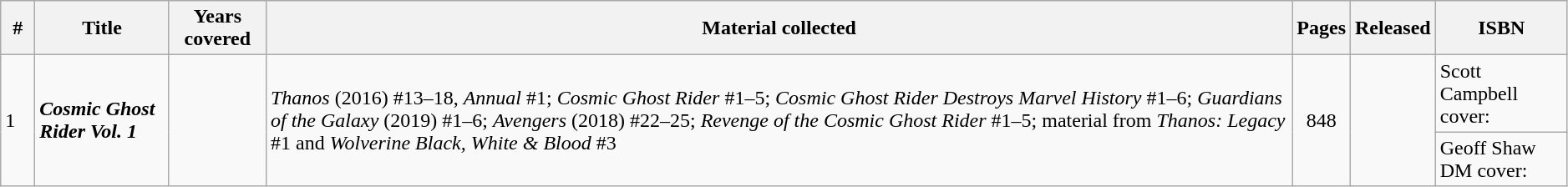<table class="wikitable sortable" width="99%">
<tr>
<th class="unsortable" width="20px">#</th>
<th>Title</th>
<th>Years covered</th>
<th class="unsortable">Material collected</th>
<th>Pages</th>
<th>Released</th>
<th class="unsortable">ISBN</th>
</tr>
<tr>
<td rowspan="2">1</td>
<td rowspan="2"><strong><em>Cosmic Ghost Rider Vol. 1</em></strong></td>
<td rowspan="2"></td>
<td rowspan="2"><em>Thanos</em> (2016) #13–18, <em>Annual</em> #1; <em>Cosmic Ghost Rider</em> #1–5; <em>Cosmic Ghost Rider Destroys Marvel History</em> #1–6; <em>Guardians of the Galaxy</em> (2019) #1–6; <em>Avengers</em> (2018) #22–25; <em>Revenge of the Cosmic Ghost Rider</em> #1–5; material from <em>Thanos: Legacy</em> #1 and <em>Wolverine Black, White & Blood</em> #3</td>
<td rowspan="2" style="text-align: center;">848</td>
<td rowspan="2"></td>
<td>Scott Campbell cover: </td>
</tr>
<tr>
<td>Geoff Shaw DM cover: </td>
</tr>
</table>
